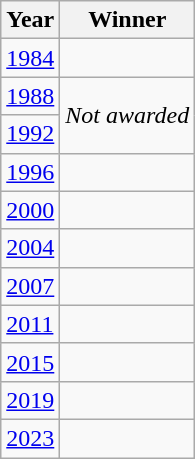<table class="wikitable sortable">
<tr>
<th>Year</th>
<th>Winner</th>
</tr>
<tr>
<td><a href='#'>1984</a></td>
<td></td>
</tr>
<tr>
<td><a href='#'>1988</a></td>
<td rowspan=2><em>Not awarded</em></td>
</tr>
<tr>
<td><a href='#'>1992</a></td>
</tr>
<tr>
<td><a href='#'>1996</a></td>
<td></td>
</tr>
<tr>
<td><a href='#'>2000</a></td>
<td></td>
</tr>
<tr>
<td><a href='#'>2004</a></td>
<td></td>
</tr>
<tr>
<td><a href='#'>2007</a></td>
<td></td>
</tr>
<tr>
<td><a href='#'>2011</a></td>
<td></td>
</tr>
<tr>
<td><a href='#'>2015</a></td>
<td></td>
</tr>
<tr>
<td><a href='#'>2019</a></td>
<td></td>
</tr>
<tr>
<td><a href='#'>2023</a></td>
<td></td>
</tr>
</table>
